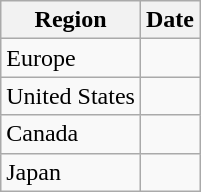<table class="wikitable">
<tr>
<th>Region</th>
<th>Date</th>
</tr>
<tr>
<td>Europe</td>
<td></td>
</tr>
<tr>
<td>United States</td>
<td></td>
</tr>
<tr>
<td>Canada</td>
<td></td>
</tr>
<tr>
<td>Japan</td>
<td></td>
</tr>
</table>
